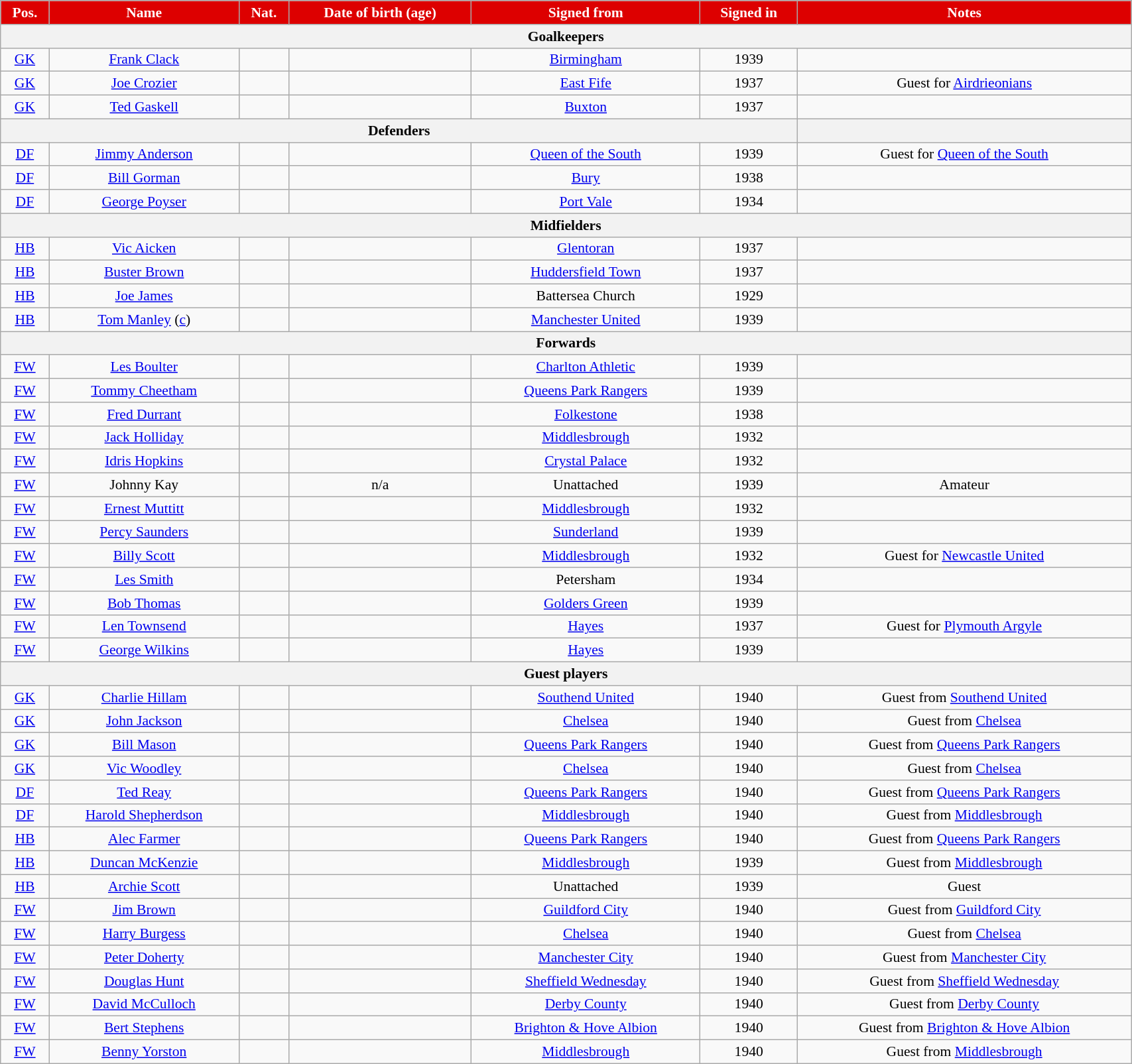<table class="wikitable"  style="text-align:center; font-size:90%; width:90%;">
<tr>
<th style="background:#d00; color:white; text-align:center;">Pos.</th>
<th style="background:#d00; color:white; text-align:center;">Name</th>
<th style="background:#d00; color:white; text-align:center;">Nat.</th>
<th style="background:#d00; color:white; text-align:center;">Date of birth (age)</th>
<th style="background:#d00; color:white; text-align:center;">Signed from</th>
<th style="background:#d00; color:white; text-align:center;">Signed in</th>
<th style="background:#d00; color:white; text-align:center;">Notes</th>
</tr>
<tr>
<th colspan="7">Goalkeepers</th>
</tr>
<tr>
<td><a href='#'>GK</a></td>
<td><a href='#'>Frank Clack</a></td>
<td></td>
<td></td>
<td><a href='#'>Birmingham</a></td>
<td>1939</td>
<td></td>
</tr>
<tr>
<td><a href='#'>GK</a></td>
<td><a href='#'>Joe Crozier</a></td>
<td></td>
<td></td>
<td><a href='#'>East Fife</a></td>
<td>1937</td>
<td>Guest for <a href='#'>Airdrieonians</a></td>
</tr>
<tr>
<td><a href='#'>GK</a></td>
<td><a href='#'>Ted Gaskell</a></td>
<td></td>
<td></td>
<td><a href='#'>Buxton</a></td>
<td>1937</td>
<td></td>
</tr>
<tr>
<th colspan="6">Defenders</th>
<th></th>
</tr>
<tr>
<td><a href='#'>DF</a></td>
<td><a href='#'>Jimmy Anderson</a></td>
<td></td>
<td></td>
<td><a href='#'>Queen of the South</a></td>
<td>1939</td>
<td>Guest for <a href='#'>Queen of the South</a></td>
</tr>
<tr>
<td><a href='#'>DF</a></td>
<td><a href='#'>Bill Gorman</a></td>
<td></td>
<td></td>
<td><a href='#'>Bury</a></td>
<td>1938</td>
<td></td>
</tr>
<tr>
<td><a href='#'>DF</a></td>
<td><a href='#'>George Poyser</a></td>
<td></td>
<td></td>
<td><a href='#'>Port Vale</a></td>
<td>1934</td>
<td></td>
</tr>
<tr>
<th colspan="7">Midfielders</th>
</tr>
<tr>
<td><a href='#'>HB</a></td>
<td><a href='#'>Vic Aicken</a></td>
<td></td>
<td></td>
<td><a href='#'>Glentoran</a></td>
<td>1937</td>
<td></td>
</tr>
<tr>
<td><a href='#'>HB</a></td>
<td><a href='#'>Buster Brown</a></td>
<td></td>
<td></td>
<td><a href='#'>Huddersfield Town</a></td>
<td>1937</td>
<td></td>
</tr>
<tr>
<td><a href='#'>HB</a></td>
<td><a href='#'>Joe James</a></td>
<td></td>
<td></td>
<td>Battersea Church</td>
<td>1929</td>
<td></td>
</tr>
<tr>
<td><a href='#'>HB</a></td>
<td><a href='#'>Tom Manley</a> (<a href='#'>c</a>)</td>
<td></td>
<td></td>
<td><a href='#'>Manchester United</a></td>
<td>1939</td>
<td></td>
</tr>
<tr>
<th colspan="7">Forwards</th>
</tr>
<tr>
<td><a href='#'>FW</a></td>
<td><a href='#'>Les Boulter</a></td>
<td></td>
<td></td>
<td><a href='#'>Charlton Athletic</a></td>
<td>1939</td>
<td></td>
</tr>
<tr>
<td><a href='#'>FW</a></td>
<td><a href='#'>Tommy Cheetham</a></td>
<td></td>
<td></td>
<td><a href='#'>Queens Park Rangers</a></td>
<td>1939</td>
<td></td>
</tr>
<tr>
<td><a href='#'>FW</a></td>
<td><a href='#'>Fred Durrant</a></td>
<td></td>
<td></td>
<td><a href='#'>Folkestone</a></td>
<td>1938</td>
<td></td>
</tr>
<tr>
<td><a href='#'>FW</a></td>
<td><a href='#'>Jack Holliday</a></td>
<td></td>
<td></td>
<td><a href='#'>Middlesbrough</a></td>
<td>1932</td>
<td></td>
</tr>
<tr>
<td><a href='#'>FW</a></td>
<td><a href='#'>Idris Hopkins</a></td>
<td></td>
<td></td>
<td><a href='#'>Crystal Palace</a></td>
<td>1932</td>
<td></td>
</tr>
<tr>
<td><a href='#'>FW</a></td>
<td>Johnny Kay</td>
<td></td>
<td>n/a</td>
<td>Unattached</td>
<td>1939</td>
<td>Amateur</td>
</tr>
<tr>
<td><a href='#'>FW</a></td>
<td><a href='#'>Ernest Muttitt</a></td>
<td></td>
<td></td>
<td><a href='#'>Middlesbrough</a></td>
<td>1932</td>
<td></td>
</tr>
<tr>
<td><a href='#'>FW</a></td>
<td><a href='#'>Percy Saunders</a></td>
<td></td>
<td></td>
<td><a href='#'>Sunderland</a></td>
<td>1939</td>
<td></td>
</tr>
<tr>
<td><a href='#'>FW</a></td>
<td><a href='#'>Billy Scott</a></td>
<td></td>
<td></td>
<td><a href='#'>Middlesbrough</a></td>
<td>1932</td>
<td>Guest for <a href='#'>Newcastle United</a></td>
</tr>
<tr>
<td><a href='#'>FW</a></td>
<td><a href='#'>Les Smith</a></td>
<td></td>
<td></td>
<td>Petersham</td>
<td>1934</td>
<td></td>
</tr>
<tr>
<td><a href='#'>FW</a></td>
<td><a href='#'>Bob Thomas</a></td>
<td></td>
<td></td>
<td><a href='#'>Golders Green</a></td>
<td>1939</td>
<td></td>
</tr>
<tr>
<td><a href='#'>FW</a></td>
<td><a href='#'>Len Townsend</a></td>
<td></td>
<td></td>
<td><a href='#'>Hayes</a></td>
<td>1937</td>
<td>Guest for <a href='#'>Plymouth Argyle</a></td>
</tr>
<tr>
<td><a href='#'>FW</a></td>
<td><a href='#'>George Wilkins</a></td>
<td></td>
<td></td>
<td><a href='#'>Hayes</a></td>
<td>1939</td>
<td></td>
</tr>
<tr>
<th colspan="7">Guest players</th>
</tr>
<tr>
<td><a href='#'>GK</a></td>
<td><a href='#'>Charlie Hillam</a></td>
<td></td>
<td></td>
<td><a href='#'>Southend United</a></td>
<td>1940</td>
<td>Guest from <a href='#'>Southend United</a></td>
</tr>
<tr>
<td><a href='#'>GK</a></td>
<td><a href='#'>John Jackson</a></td>
<td></td>
<td></td>
<td><a href='#'>Chelsea</a></td>
<td>1940</td>
<td>Guest from <a href='#'>Chelsea</a></td>
</tr>
<tr>
<td><a href='#'>GK</a></td>
<td><a href='#'>Bill Mason</a></td>
<td></td>
<td></td>
<td><a href='#'>Queens Park Rangers</a></td>
<td>1940</td>
<td>Guest from <a href='#'>Queens Park Rangers</a></td>
</tr>
<tr>
<td><a href='#'>GK</a></td>
<td><a href='#'>Vic Woodley</a></td>
<td></td>
<td></td>
<td><a href='#'>Chelsea</a></td>
<td>1940</td>
<td>Guest from <a href='#'>Chelsea</a></td>
</tr>
<tr>
<td><a href='#'>DF</a></td>
<td><a href='#'>Ted Reay</a></td>
<td></td>
<td></td>
<td><a href='#'>Queens Park Rangers</a></td>
<td>1940</td>
<td>Guest from <a href='#'>Queens Park Rangers</a></td>
</tr>
<tr>
<td><a href='#'>DF</a></td>
<td><a href='#'>Harold Shepherdson</a></td>
<td></td>
<td></td>
<td><a href='#'>Middlesbrough</a></td>
<td>1940</td>
<td>Guest from <a href='#'>Middlesbrough</a></td>
</tr>
<tr>
<td><a href='#'>HB</a></td>
<td><a href='#'>Alec Farmer</a></td>
<td></td>
<td></td>
<td><a href='#'>Queens Park Rangers</a></td>
<td>1940</td>
<td>Guest from <a href='#'>Queens Park Rangers</a></td>
</tr>
<tr>
<td><a href='#'>HB</a></td>
<td><a href='#'>Duncan McKenzie</a></td>
<td></td>
<td></td>
<td><a href='#'>Middlesbrough</a></td>
<td>1939</td>
<td>Guest from <a href='#'>Middlesbrough</a></td>
</tr>
<tr>
<td><a href='#'>HB</a></td>
<td><a href='#'>Archie Scott</a></td>
<td></td>
<td></td>
<td>Unattached</td>
<td>1939</td>
<td>Guest</td>
</tr>
<tr>
<td><a href='#'>FW</a></td>
<td><a href='#'>Jim Brown</a></td>
<td></td>
<td></td>
<td><a href='#'>Guildford City</a></td>
<td>1940</td>
<td>Guest from <a href='#'>Guildford City</a></td>
</tr>
<tr>
<td><a href='#'>FW</a></td>
<td><a href='#'>Harry Burgess</a></td>
<td></td>
<td></td>
<td><a href='#'>Chelsea</a></td>
<td>1940</td>
<td>Guest from <a href='#'>Chelsea</a></td>
</tr>
<tr>
<td><a href='#'>FW</a></td>
<td><a href='#'>Peter Doherty</a></td>
<td></td>
<td></td>
<td><a href='#'>Manchester City</a></td>
<td>1940</td>
<td>Guest from <a href='#'>Manchester City</a></td>
</tr>
<tr>
<td><a href='#'>FW</a></td>
<td><a href='#'>Douglas Hunt</a></td>
<td></td>
<td></td>
<td><a href='#'>Sheffield Wednesday</a></td>
<td>1940</td>
<td>Guest from <a href='#'>Sheffield Wednesday</a></td>
</tr>
<tr>
<td><a href='#'>FW</a></td>
<td><a href='#'>David McCulloch</a></td>
<td></td>
<td></td>
<td><a href='#'>Derby County</a></td>
<td>1940</td>
<td>Guest from <a href='#'>Derby County</a></td>
</tr>
<tr>
<td><a href='#'>FW</a></td>
<td><a href='#'>Bert Stephens</a></td>
<td></td>
<td></td>
<td><a href='#'>Brighton & Hove Albion</a></td>
<td>1940</td>
<td>Guest from <a href='#'>Brighton & Hove Albion</a></td>
</tr>
<tr>
<td><a href='#'>FW</a></td>
<td><a href='#'>Benny Yorston</a></td>
<td></td>
<td></td>
<td><a href='#'>Middlesbrough</a></td>
<td>1940</td>
<td>Guest from <a href='#'>Middlesbrough</a></td>
</tr>
</table>
